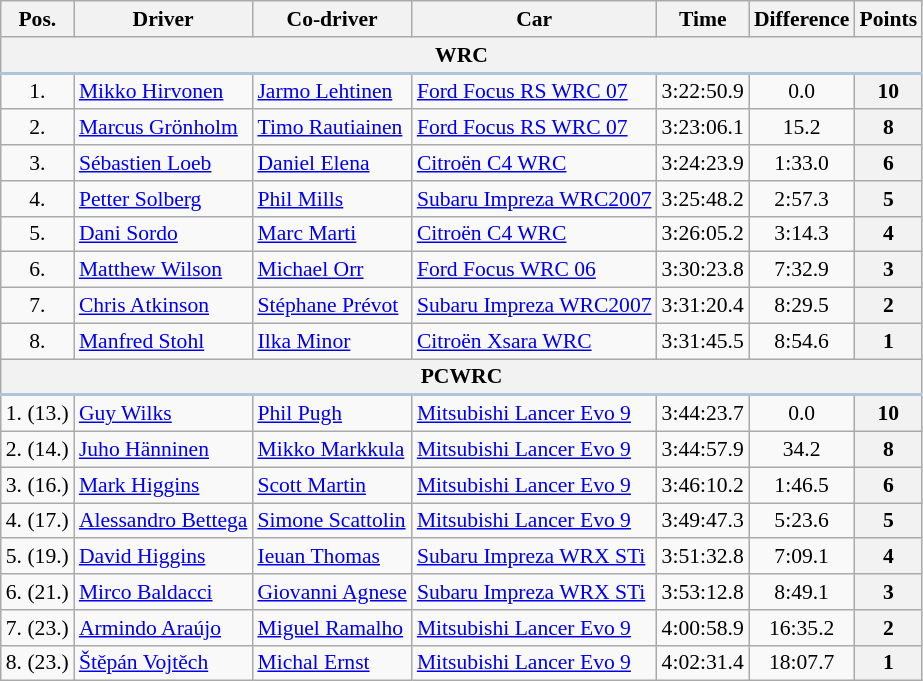<table class="wikitable" style="text-align: center; font-size: 90%; max-width: 950px;">
<tr>
<th>Pos.</th>
<th>Driver</th>
<th>Co-driver</th>
<th>Car</th>
<th>Time</th>
<th>Difference</th>
<th>Points</th>
</tr>
<tr>
<th colspan="7" style="border-bottom: 2px solid LightSteelBlue;">WRC</th>
</tr>
<tr>
<td>1.</td>
<td align=left> <a href='#'>Mikko Hirvonen</a></td>
<td align=left> <a href='#'>Jarmo Lehtinen</a></td>
<td align=left><a href='#'>Ford Focus RS WRC 07</a></td>
<td>3:22:50.9</td>
<td>0.0</td>
<th>10</th>
</tr>
<tr>
<td>2.</td>
<td align=left> <a href='#'>Marcus Grönholm</a></td>
<td align=left> <a href='#'>Timo Rautiainen</a></td>
<td align=left><a href='#'>Ford Focus RS WRC 07</a></td>
<td>3:23:06.1</td>
<td>15.2</td>
<th>8</th>
</tr>
<tr>
<td>3.</td>
<td align=left> <a href='#'>Sébastien Loeb</a></td>
<td align=left> <a href='#'>Daniel Elena</a></td>
<td align=left><a href='#'>Citroën C4 WRC</a></td>
<td>3:24:23.9</td>
<td>1:33.0</td>
<th>6</th>
</tr>
<tr>
<td>4.</td>
<td align=left> <a href='#'>Petter Solberg</a></td>
<td align=left> <a href='#'>Phil Mills</a></td>
<td align=left><a href='#'>Subaru Impreza WRC2007</a></td>
<td>3:25:48.2</td>
<td>2:57.3</td>
<th>5</th>
</tr>
<tr>
<td>5.</td>
<td align=left> <a href='#'>Dani Sordo</a></td>
<td align=left> <a href='#'>Marc Marti</a></td>
<td align=left><a href='#'>Citroën C4 WRC</a></td>
<td>3:26:05.2</td>
<td>3:14.3</td>
<th>4</th>
</tr>
<tr>
<td>6.</td>
<td align=left> <a href='#'>Matthew Wilson</a></td>
<td align=left> <a href='#'>Michael Orr</a></td>
<td align=left><a href='#'>Ford Focus WRC 06</a></td>
<td>3:30:23.8</td>
<td>7:32.9</td>
<th>3</th>
</tr>
<tr>
<td>7.</td>
<td align=left> <a href='#'>Chris Atkinson</a></td>
<td align=left> <a href='#'>Stéphane Prévot</a></td>
<td align=left><a href='#'>Subaru Impreza WRC2007</a></td>
<td>3:31:20.4</td>
<td>8:29.5</td>
<th>2</th>
</tr>
<tr>
<td>8.</td>
<td align=left> <a href='#'>Manfred Stohl</a></td>
<td align=left> <a href='#'>Ilka Minor</a></td>
<td align=left><a href='#'>Citroën Xsara WRC</a></td>
<td>3:31:45.5</td>
<td>8:54.6</td>
<th>1</th>
</tr>
<tr>
<th colspan="7" style="border-bottom: 2px solid LightSteelBlue;">PCWRC</th>
</tr>
<tr>
<td>1. (13.)</td>
<td align=left> <a href='#'>Guy Wilks</a></td>
<td align=left> <a href='#'>Phil Pugh</a></td>
<td align="left"><a href='#'>Mitsubishi Lancer Evo 9</a></td>
<td>3:44:23.7</td>
<td>0.0</td>
<th>10</th>
</tr>
<tr>
<td>2. (14.)</td>
<td align="left"> <a href='#'>Juho Hänninen</a></td>
<td align="left"> <a href='#'>Mikko Markkula</a></td>
<td align="left"><a href='#'>Mitsubishi Lancer Evo 9</a></td>
<td>3:44:57.9</td>
<td>34.2</td>
<th>8</th>
</tr>
<tr>
<td>3. (16.)</td>
<td align="left"> <a href='#'>Mark Higgins</a></td>
<td align="left"> <a href='#'>Scott Martin</a></td>
<td align="left"><a href='#'>Mitsubishi Lancer Evo 9</a></td>
<td>3:46:10.2</td>
<td>1:46.5</td>
<th>6</th>
</tr>
<tr>
<td>4. (17.)</td>
<td align="left"> <a href='#'>Alessandro Bettega</a></td>
<td align="left"> <a href='#'>Simone Scattolin</a></td>
<td align="left"><a href='#'>Mitsubishi Lancer Evo 9</a></td>
<td>3:49:47.3</td>
<td>5:23.6</td>
<th>5</th>
</tr>
<tr>
<td>5. (19.)</td>
<td align="left"> <a href='#'>David Higgins</a></td>
<td align="left"> <a href='#'>Ieuan Thomas</a></td>
<td align="left"><a href='#'> Subaru Impreza WRX STi</a></td>
<td>3:51:32.8</td>
<td>7:09.1</td>
<th>4</th>
</tr>
<tr>
<td>6. (21.)</td>
<td align="left"> <a href='#'>Mirco Baldacci</a></td>
<td align="left"> <a href='#'>Giovanni Agnese</a></td>
<td align="left"><a href='#'>Subaru Impreza WRX STi</a></td>
<td>3:53:12.8</td>
<td>8:49.1</td>
<th>3</th>
</tr>
<tr>
<td>7. (23.)</td>
<td align="left"> <a href='#'>Armindo Araújo</a></td>
<td align="left"> <a href='#'>Miguel Ramalho</a></td>
<td align="left"><a href='#'>Mitsubishi Lancer Evo 9</a></td>
<td>4:00:58.9</td>
<td>16:35.2</td>
<th>2</th>
</tr>
<tr>
<td>8. (23.)</td>
<td align="left"> <a href='#'>Štěpán Vojtěch</a></td>
<td align="left"> <a href='#'>Michal Ernst</a></td>
<td align="left"><a href='#'>Mitsubishi Lancer Evo 9</a></td>
<td>4:02:31.4</td>
<td>18:07.7</td>
<th>1</th>
</tr>
</table>
